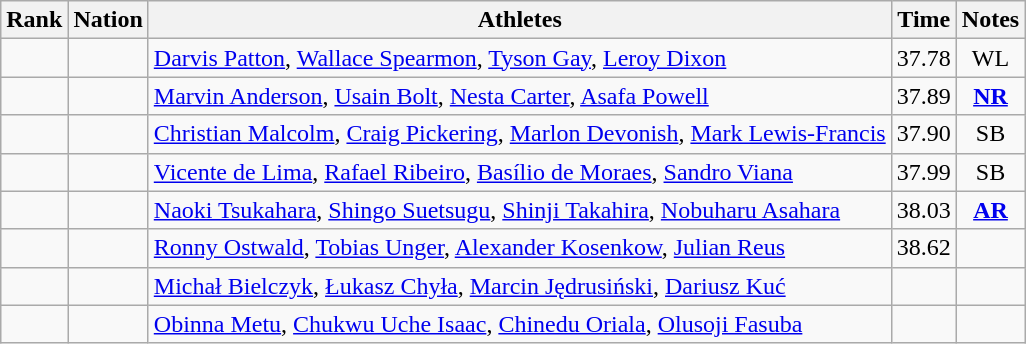<table class="wikitable sortable" style="text-align:center">
<tr>
<th>Rank</th>
<th>Nation</th>
<th>Athletes</th>
<th>Time</th>
<th>Notes</th>
</tr>
<tr>
<td></td>
<td align=left></td>
<td align=left><a href='#'>Darvis Patton</a>, <a href='#'>Wallace Spearmon</a>, <a href='#'>Tyson Gay</a>, <a href='#'>Leroy Dixon</a></td>
<td>37.78</td>
<td>WL</td>
</tr>
<tr>
<td></td>
<td align=left></td>
<td align=left><a href='#'>Marvin Anderson</a>, <a href='#'>Usain Bolt</a>, <a href='#'>Nesta Carter</a>, <a href='#'>Asafa Powell</a></td>
<td>37.89</td>
<td><strong><a href='#'>NR</a></strong></td>
</tr>
<tr>
<td></td>
<td align=left></td>
<td align=left><a href='#'>Christian Malcolm</a>, <a href='#'>Craig Pickering</a>, <a href='#'>Marlon Devonish</a>, <a href='#'>Mark Lewis-Francis</a></td>
<td>37.90</td>
<td>SB</td>
</tr>
<tr>
<td></td>
<td align=left></td>
<td align=left><a href='#'>Vicente de Lima</a>, <a href='#'>Rafael Ribeiro</a>, <a href='#'>Basílio de Moraes</a>, <a href='#'>Sandro Viana</a></td>
<td>37.99</td>
<td>SB</td>
</tr>
<tr>
<td></td>
<td align=left></td>
<td align=left><a href='#'>Naoki Tsukahara</a>, <a href='#'>Shingo Suetsugu</a>, <a href='#'>Shinji Takahira</a>, <a href='#'>Nobuharu Asahara</a></td>
<td>38.03</td>
<td><strong><a href='#'>AR</a></strong></td>
</tr>
<tr>
<td></td>
<td align=left></td>
<td align=left><a href='#'>Ronny Ostwald</a>, <a href='#'>Tobias Unger</a>, <a href='#'>Alexander Kosenkow</a>, <a href='#'>Julian Reus</a></td>
<td>38.62</td>
<td></td>
</tr>
<tr>
<td></td>
<td align=left></td>
<td align=left><a href='#'>Michał Bielczyk</a>, <a href='#'>Łukasz Chyła</a>, <a href='#'>Marcin Jędrusiński</a>, <a href='#'>Dariusz Kuć</a></td>
<td></td>
<td></td>
</tr>
<tr>
<td></td>
<td align=left></td>
<td align=left><a href='#'>Obinna Metu</a>, <a href='#'>Chukwu Uche Isaac</a>, <a href='#'>Chinedu Oriala</a>, <a href='#'>Olusoji Fasuba</a></td>
<td></td>
<td></td>
</tr>
</table>
